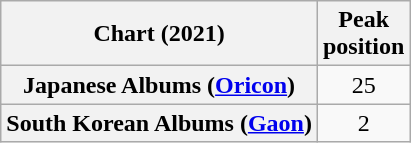<table class="wikitable sortable plainrowheaders" style="text-align:center">
<tr>
<th scope="col">Chart (2021)</th>
<th scope="col">Peak<br>position</th>
</tr>
<tr>
<th scope="row">Japanese Albums (<a href='#'>Oricon</a>)</th>
<td>25</td>
</tr>
<tr>
<th scope="row">South Korean Albums (<a href='#'>Gaon</a>)</th>
<td>2</td>
</tr>
</table>
